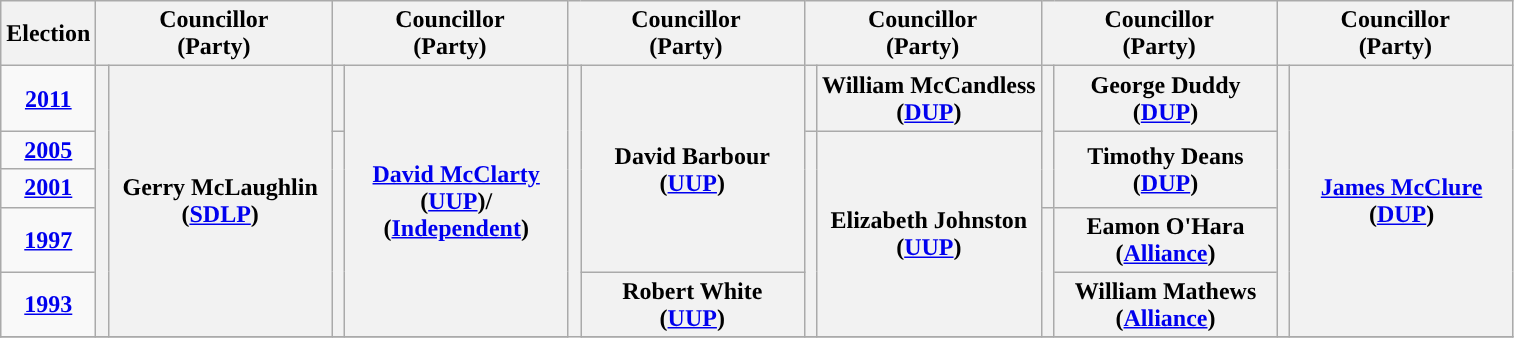<table class="wikitable" style="text-align:center">
<tr>
<th scope="col" width="50">Election</th>
<th scope="col" width="150" colspan = "2">Councillor<br> (Party)</th>
<th scope="col" width="150" colspan = "2">Councillor<br> (Party)</th>
<th scope="col" width="150" colspan = "2">Councillor<br> (Party)</th>
<th scope="col" width="150" colspan = "2">Councillor<br> (Party)</th>
<th scope="col" width="150" colspan = "2">Councillor<br> (Party)</th>
<th scope="col" width="150" colspan = "2">Councillor<br> (Party)</th>
</tr>
<tr>
<td><strong><a href='#'>2011</a></strong></td>
<th rowspan="5" width="1" style="background-color: "></th>
<th rowspan = "5">Gerry McLaughlin <br> (<a href='#'>SDLP</a>)</th>
<th rowspan="1" width="1" style="background-color: "></th>
<th rowspan = "5"><a href='#'>David McClarty</a> <br> (<a href='#'>UUP</a>)/ <br> (<a href='#'>Independent</a>)</th>
<th rowspan="7" width="1" style="background-color: "></th>
<th rowspan = "4">David Barbour <br> (<a href='#'>UUP</a>)</th>
<th rowspan="1" width="1" style="background-color: "></th>
<th rowspan = "1">William McCandless <br> (<a href='#'>DUP</a>)</th>
<th rowspan="3" width="1" style="background-color: "></th>
<th rowspan = "1">George Duddy <br> (<a href='#'>DUP</a>)</th>
<th rowspan="5" width="1" style="background-color: "></th>
<th rowspan = "5"><a href='#'>James McClure</a> <br> (<a href='#'>DUP</a>)</th>
</tr>
<tr>
<td><strong><a href='#'>2005</a></strong></td>
<th rowspan="4" width="1" style="background-color: "></th>
<th rowspan="4" width="1" style="background-color: "></th>
<th rowspan = "4">Elizabeth Johnston <br> (<a href='#'>UUP</a>)</th>
<th rowspan = "2">Timothy Deans <br> (<a href='#'>DUP</a>)</th>
</tr>
<tr>
<td><strong><a href='#'>2001</a></strong></td>
</tr>
<tr>
<td><strong><a href='#'>1997</a></strong></td>
<th rowspan="2" width="1" style="background-color: "></th>
<th rowspan = "1">Eamon O'Hara <br> (<a href='#'>Alliance</a>)</th>
</tr>
<tr>
<td><strong><a href='#'>1993</a></strong></td>
<th rowspan = "1">Robert White <br> (<a href='#'>UUP</a>)</th>
<th rowspan = "1">William Mathews <br> (<a href='#'>Alliance</a>)</th>
</tr>
<tr>
</tr>
</table>
